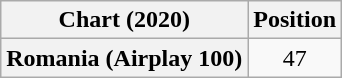<table class="wikitable sortable plainrowheaders" style="text-align:center">
<tr>
<th scope="col">Chart (2020)</th>
<th scope="col">Position</th>
</tr>
<tr>
<th scope="row">Romania (Airplay 100)</th>
<td>47</td>
</tr>
</table>
